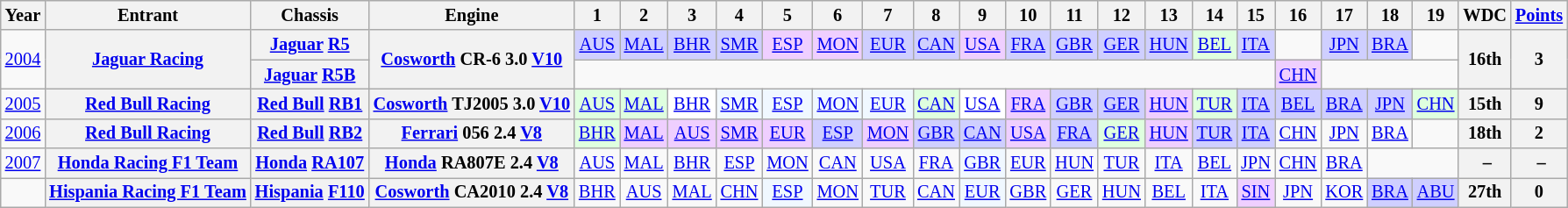<table class="wikitable" style="text-align:center; font-size:85%">
<tr>
<th>Year</th>
<th>Entrant</th>
<th>Chassis</th>
<th>Engine</th>
<th>1</th>
<th>2</th>
<th>3</th>
<th>4</th>
<th>5</th>
<th>6</th>
<th>7</th>
<th>8</th>
<th>9</th>
<th>10</th>
<th>11</th>
<th>12</th>
<th>13</th>
<th>14</th>
<th>15</th>
<th>16</th>
<th>17</th>
<th>18</th>
<th>19</th>
<th>WDC</th>
<th><a href='#'>Points</a></th>
</tr>
<tr>
<td rowspan=2><a href='#'>2004</a></td>
<th rowspan=2 nowrap><a href='#'>Jaguar Racing</a></th>
<th nowrap><a href='#'>Jaguar</a> <a href='#'>R5</a></th>
<th rowspan=2 nowrap><a href='#'>Cosworth</a> CR-6 3.0 <a href='#'>V10</a></th>
<td style="background:#CFCFFF;"><a href='#'>AUS</a><br></td>
<td style="background:#CFCFFF;"><a href='#'>MAL</a><br></td>
<td style="background:#CFCFFF;"><a href='#'>BHR</a><br></td>
<td style="background:#CFCFFF;"><a href='#'>SMR</a><br></td>
<td style="background:#EFCFFF;"><a href='#'>ESP</a><br></td>
<td style="background:#EFCFFF;"><a href='#'>MON</a><br></td>
<td style="background:#CFCFFF;"><a href='#'>EUR</a><br></td>
<td style="background:#CFCFFF;"><a href='#'>CAN</a><br></td>
<td style="background:#EFCFFF;"><a href='#'>USA</a><br></td>
<td style="background:#CFCFFF;"><a href='#'>FRA</a><br></td>
<td style="background:#CFCFFF;"><a href='#'>GBR</a><br></td>
<td style="background:#CFCFFF;"><a href='#'>GER</a><br></td>
<td style="background:#CFCFFF;"><a href='#'>HUN</a><br></td>
<td style="background:#DFFFDF;"><a href='#'>BEL</a><br></td>
<td style="background:#CFCFFF;"><a href='#'>ITA</a><br></td>
<td></td>
<td style="background:#CFCFFF;"><a href='#'>JPN</a><br></td>
<td style="background:#CFCFFF;"><a href='#'>BRA</a><br></td>
<td></td>
<th rowspan=2>16th</th>
<th rowspan=2>3</th>
</tr>
<tr>
<th nowrap><a href='#'>Jaguar</a> <a href='#'>R5B</a></th>
<td colspan=15></td>
<td style="background:#EFCFFF;"><a href='#'>CHN</a><br></td>
<td colspan=3></td>
</tr>
<tr>
<td><a href='#'>2005</a></td>
<th nowrap><a href='#'>Red Bull Racing</a></th>
<th nowrap><a href='#'>Red Bull</a> <a href='#'>RB1</a></th>
<th nowrap><a href='#'>Cosworth</a> TJ2005 3.0 <a href='#'>V10</a></th>
<td style="background:#DFFFDF;"><a href='#'>AUS</a><br></td>
<td style="background:#DFFFDF;"><a href='#'>MAL</a><br></td>
<td style="background:#FFFFFF;"><a href='#'>BHR</a><br></td>
<td style="background:#F0F8FF;"><a href='#'>SMR</a><br></td>
<td style="background:#F0F8FF;"><a href='#'>ESP</a><br></td>
<td style="background:#F0F8FF;"><a href='#'>MON</a><br></td>
<td style="background:#F0F8FF;"><a href='#'>EUR</a><br></td>
<td style="background:#DFFFDF;"><a href='#'>CAN</a><br></td>
<td style="background:#FFFFFF;"><a href='#'>USA</a><br></td>
<td style="background:#EFCFFF;"><a href='#'>FRA</a><br></td>
<td style="background:#CFCFFF;"><a href='#'>GBR</a><br></td>
<td style="background:#CFCFFF;"><a href='#'>GER</a><br></td>
<td style="background:#EFCFFF;"><a href='#'>HUN</a><br></td>
<td style="background:#DFFFDF;"><a href='#'>TUR</a><br></td>
<td style="background:#CFCFFF;"><a href='#'>ITA</a><br></td>
<td style="background:#CFCFFF;"><a href='#'>BEL</a><br></td>
<td style="background:#CFCFFF;"><a href='#'>BRA</a><br></td>
<td style="background:#CFCFFF;"><a href='#'>JPN</a><br></td>
<td style="background:#DFFFDF;"><a href='#'>CHN</a><br></td>
<th>15th</th>
<th>9</th>
</tr>
<tr>
<td><a href='#'>2006</a></td>
<th nowrap><a href='#'>Red Bull Racing</a></th>
<th nowrap><a href='#'>Red Bull</a> <a href='#'>RB2</a></th>
<th nowrap><a href='#'>Ferrari</a> 056 2.4 <a href='#'>V8</a></th>
<td style="background:#DFFFDF;"><a href='#'>BHR</a><br></td>
<td style="background:#EFCFFF;"><a href='#'>MAL</a><br></td>
<td style="background:#EFCFFF;"><a href='#'>AUS</a><br></td>
<td style="background:#EFCFFF;"><a href='#'>SMR</a><br></td>
<td style="background:#EFCFFF;"><a href='#'>EUR</a><br></td>
<td style="background:#CFCFFF;"><a href='#'>ESP</a><br></td>
<td style="background:#EFCFFF;"><a href='#'>MON</a><br></td>
<td style="background:#CFCFFF;"><a href='#'>GBR</a><br></td>
<td style="background:#CFCFFF;"><a href='#'>CAN</a><br></td>
<td style="background:#EFCFFF;"><a href='#'>USA</a><br></td>
<td style="background:#CFCFFF;"><a href='#'>FRA</a><br></td>
<td style="background:#DFFFDF;"><a href='#'>GER</a><br></td>
<td style="background:#EFCFFF;"><a href='#'>HUN</a><br></td>
<td style="background:#CFCFFF;"><a href='#'>TUR</a><br></td>
<td style="background:#CFCFFF;"><a href='#'>ITA</a><br></td>
<td><a href='#'>CHN</a></td>
<td><a href='#'>JPN</a></td>
<td><a href='#'>BRA</a></td>
<td></td>
<th>18th</th>
<th>2</th>
</tr>
<tr>
<td><a href='#'>2007</a></td>
<th nowrap><a href='#'>Honda Racing F1 Team</a></th>
<th nowrap><a href='#'>Honda</a> <a href='#'>RA107</a></th>
<th nowrap><a href='#'>Honda</a> RA807E 2.4 <a href='#'>V8</a></th>
<td><a href='#'>AUS</a></td>
<td><a href='#'>MAL</a></td>
<td><a href='#'>BHR</a></td>
<td><a href='#'>ESP</a></td>
<td><a href='#'>MON</a></td>
<td><a href='#'>CAN</a></td>
<td><a href='#'>USA</a></td>
<td><a href='#'>FRA</a></td>
<td style="background:#F0F8FF;"><a href='#'>GBR</a><br></td>
<td><a href='#'>EUR</a></td>
<td><a href='#'>HUN</a></td>
<td><a href='#'>TUR</a></td>
<td><a href='#'>ITA</a></td>
<td><a href='#'>BEL</a></td>
<td><a href='#'>JPN</a></td>
<td><a href='#'>CHN</a></td>
<td><a href='#'>BRA</a></td>
<td colspan=2></td>
<th> –</th>
<th> –</th>
</tr>
<tr>
<td></td>
<th nowrap><a href='#'>Hispania Racing F1 Team</a></th>
<th nowrap><a href='#'>Hispania</a> <a href='#'>F110</a></th>
<th nowrap><a href='#'>Cosworth</a> CA2010 2.4 <a href='#'>V8</a></th>
<td><a href='#'>BHR</a></td>
<td><a href='#'>AUS</a></td>
<td><a href='#'>MAL</a></td>
<td><a href='#'>CHN</a></td>
<td style="background:#F0F8FF;"><a href='#'>ESP</a><br></td>
<td><a href='#'>MON</a></td>
<td><a href='#'>TUR</a></td>
<td><a href='#'>CAN</a></td>
<td style="background:#F0F8FF;"><a href='#'>EUR</a><br></td>
<td><a href='#'>GBR</a></td>
<td><a href='#'>GER</a></td>
<td><a href='#'>HUN</a></td>
<td><a href='#'>BEL</a></td>
<td><a href='#'>ITA</a></td>
<td style="background:#EFCFFF;"><a href='#'>SIN</a><br></td>
<td><a href='#'>JPN</a></td>
<td><a href='#'>KOR</a></td>
<td style="background:#CFCFFF;"><a href='#'>BRA</a><br></td>
<td style="background:#CFCFFF;"><a href='#'>ABU</a><br></td>
<th>27th</th>
<th>0</th>
</tr>
</table>
